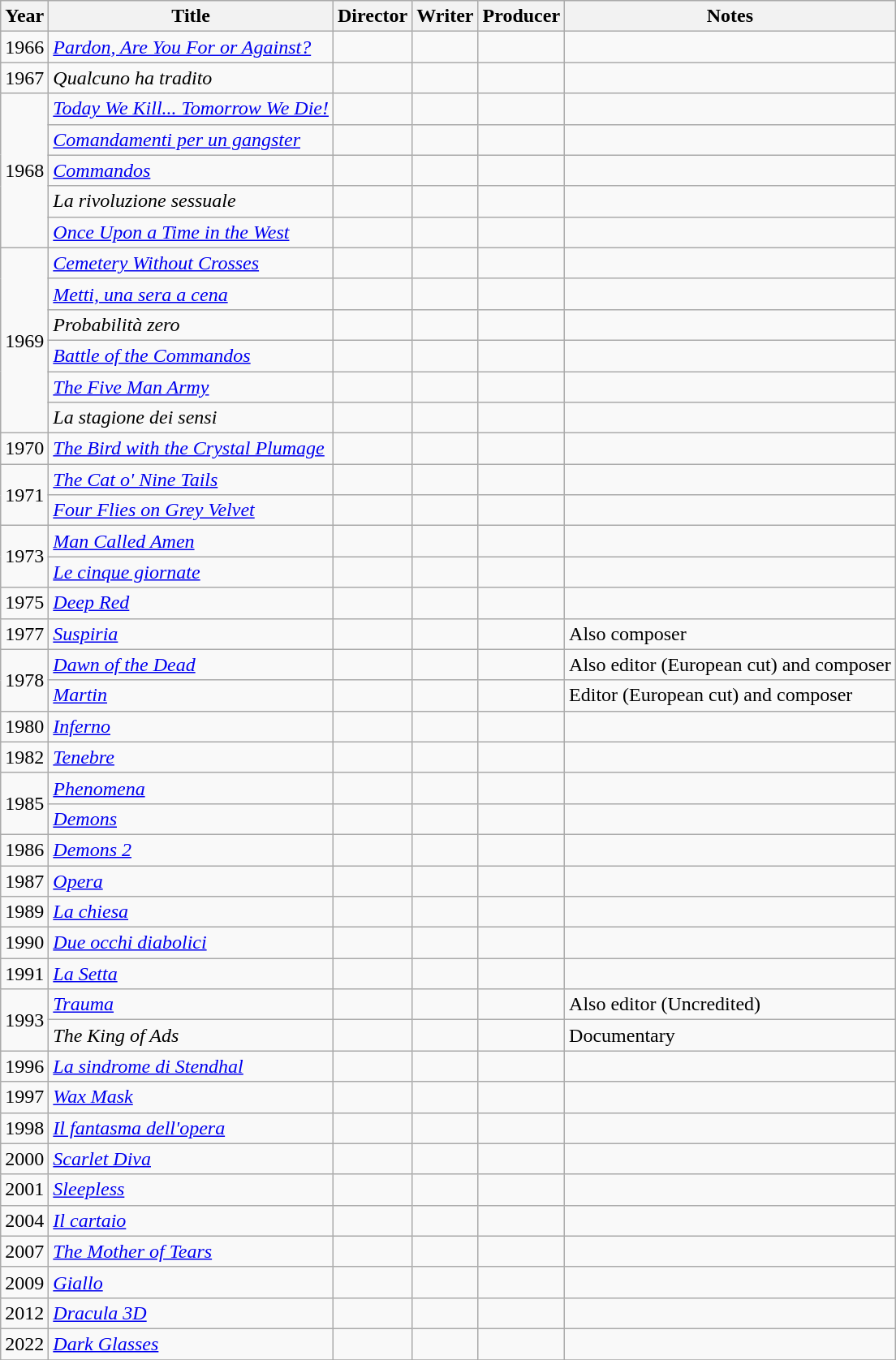<table class="wikitable plainrowheaders">
<tr>
<th>Year</th>
<th>Title</th>
<th>Director</th>
<th>Writer</th>
<th>Producer</th>
<th>Notes</th>
</tr>
<tr>
<td>1966</td>
<td><em><a href='#'>Pardon, Are You For or Against?</a></em></td>
<td></td>
<td></td>
<td></td>
<td></td>
</tr>
<tr>
<td>1967</td>
<td><em>Qualcuno ha tradito</em></td>
<td></td>
<td></td>
<td></td>
<td></td>
</tr>
<tr>
<td rowspan="5">1968</td>
<td><em><a href='#'>Today We Kill... Tomorrow We Die!</a></em></td>
<td></td>
<td></td>
<td></td>
<td></td>
</tr>
<tr>
<td><em><a href='#'>Comandamenti per un gangster</a></em></td>
<td></td>
<td></td>
<td></td>
<td></td>
</tr>
<tr>
<td><em><a href='#'>Commandos</a></em></td>
<td></td>
<td></td>
<td></td>
<td></td>
</tr>
<tr>
<td><em>La rivoluzione sessuale</em></td>
<td></td>
<td></td>
<td></td>
<td></td>
</tr>
<tr>
<td><em><a href='#'>Once Upon a Time in the West</a></em></td>
<td></td>
<td></td>
<td></td>
<td></td>
</tr>
<tr>
<td rowspan="6">1969</td>
<td><em><a href='#'>Cemetery Without Crosses</a></em></td>
<td></td>
<td></td>
<td></td>
<td></td>
</tr>
<tr>
<td><em><a href='#'>Metti, una sera a cena</a></em></td>
<td></td>
<td></td>
<td></td>
<td></td>
</tr>
<tr>
<td><em>Probabilità zero</em></td>
<td></td>
<td></td>
<td></td>
<td></td>
</tr>
<tr>
<td><em><a href='#'>Battle of the Commandos</a></em></td>
<td></td>
<td></td>
<td></td>
<td></td>
</tr>
<tr>
<td><em><a href='#'>The Five Man Army</a></em></td>
<td></td>
<td></td>
<td></td>
<td></td>
</tr>
<tr>
<td><em>La stagione dei sensi</em></td>
<td></td>
<td></td>
<td></td>
<td></td>
</tr>
<tr>
<td>1970</td>
<td><em><a href='#'>The Bird with the Crystal Plumage</a></em></td>
<td></td>
<td></td>
<td></td>
<td></td>
</tr>
<tr>
<td rowspan="2">1971</td>
<td><em><a href='#'>The Cat o' Nine Tails</a></em></td>
<td></td>
<td></td>
<td></td>
<td></td>
</tr>
<tr>
<td><em><a href='#'>Four Flies on Grey Velvet</a></em></td>
<td></td>
<td></td>
<td></td>
<td></td>
</tr>
<tr>
<td rowspan=2>1973</td>
<td><em><a href='#'>Man Called Amen</a></em></td>
<td></td>
<td></td>
<td></td>
<td></td>
</tr>
<tr>
<td><em><a href='#'>Le cinque giornate</a></em></td>
<td></td>
<td></td>
<td></td>
<td></td>
</tr>
<tr>
<td>1975</td>
<td><em><a href='#'>Deep Red</a></em></td>
<td></td>
<td></td>
<td></td>
<td></td>
</tr>
<tr>
<td>1977</td>
<td><em><a href='#'>Suspiria</a></em></td>
<td></td>
<td></td>
<td></td>
<td>Also composer</td>
</tr>
<tr>
<td rowspan="2">1978</td>
<td><em><a href='#'>Dawn of the Dead</a></em></td>
<td></td>
<td></td>
<td></td>
<td>Also editor (European cut) and composer</td>
</tr>
<tr>
<td><em><a href='#'>Martin</a></em></td>
<td></td>
<td></td>
<td></td>
<td>Editor (European cut) and composer</td>
</tr>
<tr>
<td>1980</td>
<td><em><a href='#'>Inferno</a></em></td>
<td></td>
<td></td>
<td></td>
<td></td>
</tr>
<tr>
<td>1982</td>
<td><em><a href='#'>Tenebre</a></em></td>
<td></td>
<td></td>
<td></td>
<td></td>
</tr>
<tr>
<td rowspan="2">1985</td>
<td><em><a href='#'>Phenomena</a></em></td>
<td></td>
<td></td>
<td></td>
<td></td>
</tr>
<tr>
<td><em><a href='#'>Demons</a></em></td>
<td></td>
<td></td>
<td></td>
<td></td>
</tr>
<tr>
<td>1986</td>
<td><em><a href='#'>Demons 2</a></em></td>
<td></td>
<td></td>
<td></td>
<td></td>
</tr>
<tr>
<td>1987</td>
<td><em><a href='#'>Opera</a></em></td>
<td></td>
<td></td>
<td></td>
<td></td>
</tr>
<tr>
<td>1989</td>
<td><em><a href='#'>La chiesa</a></em></td>
<td></td>
<td></td>
<td></td>
<td></td>
</tr>
<tr>
<td>1990</td>
<td><em><a href='#'>Due occhi diabolici</a></em></td>
<td></td>
<td></td>
<td></td>
<td></td>
</tr>
<tr>
<td>1991</td>
<td><em><a href='#'>La Setta</a></em></td>
<td></td>
<td></td>
<td></td>
<td></td>
</tr>
<tr>
<td rowspan=2>1993</td>
<td><em><a href='#'>Trauma</a></em></td>
<td></td>
<td></td>
<td></td>
<td>Also editor (Uncredited)</td>
</tr>
<tr>
<td><em>The King of Ads</em></td>
<td></td>
<td></td>
<td></td>
<td>Documentary</td>
</tr>
<tr>
<td>1996</td>
<td><em><a href='#'>La sindrome di Stendhal</a></em></td>
<td></td>
<td></td>
<td></td>
<td></td>
</tr>
<tr>
<td>1997</td>
<td><em><a href='#'>Wax Mask</a></em></td>
<td></td>
<td></td>
<td></td>
<td></td>
</tr>
<tr>
<td>1998</td>
<td><em><a href='#'>Il fantasma dell'opera</a></em></td>
<td></td>
<td></td>
<td></td>
<td></td>
</tr>
<tr>
<td>2000</td>
<td><em><a href='#'>Scarlet Diva</a></em></td>
<td></td>
<td></td>
<td></td>
<td></td>
</tr>
<tr>
<td>2001</td>
<td><em><a href='#'>Sleepless</a></em></td>
<td></td>
<td></td>
<td></td>
<td></td>
</tr>
<tr>
<td>2004</td>
<td><em><a href='#'>Il cartaio</a></em></td>
<td></td>
<td></td>
<td></td>
<td></td>
</tr>
<tr>
<td>2007</td>
<td><em><a href='#'>The Mother of Tears</a></em></td>
<td></td>
<td></td>
<td></td>
<td></td>
</tr>
<tr>
<td>2009</td>
<td><em><a href='#'>Giallo</a></em></td>
<td></td>
<td></td>
<td></td>
<td></td>
</tr>
<tr>
<td>2012</td>
<td><em><a href='#'>Dracula 3D</a></em></td>
<td></td>
<td></td>
<td></td>
<td></td>
</tr>
<tr>
<td>2022</td>
<td><em><a href='#'>Dark Glasses</a></em></td>
<td></td>
<td></td>
<td></td>
<td></td>
</tr>
<tr>
</tr>
</table>
